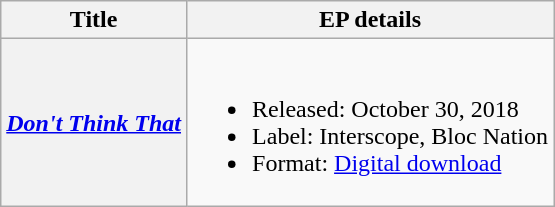<table class="wikitable plainrowheaders">
<tr>
<th>Title</th>
<th>EP details</th>
</tr>
<tr>
<th scope="row"><em><a href='#'>Don't Think That</a></em></th>
<td><br><ul><li>Released: October 30, 2018</li><li>Label: Interscope, Bloc Nation</li><li>Format: <a href='#'>Digital download</a></li></ul></td>
</tr>
</table>
